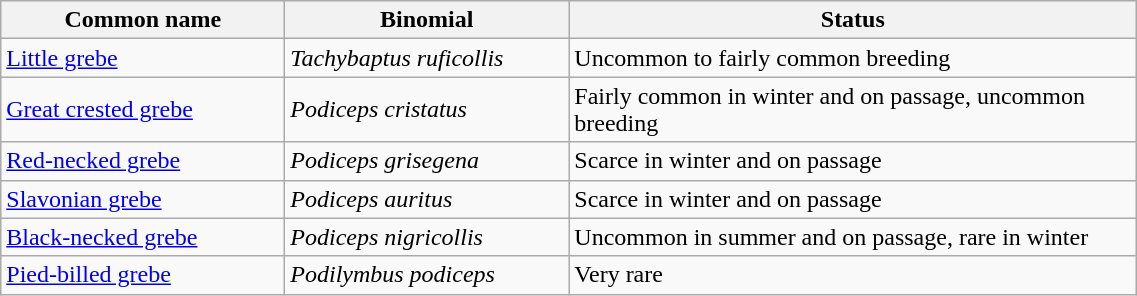<table width=60% class="wikitable">
<tr>
<th width=25%>Common name</th>
<th width=25%>Binomial</th>
<th width=50%>Status</th>
</tr>
<tr>
<td><a href='#'>Little grebe</a></td>
<td><em>Tachybaptus ruficollis</em></td>
<td>Uncommon to fairly common breeding</td>
</tr>
<tr>
<td><a href='#'>Great crested grebe</a></td>
<td><em>Podiceps cristatus</em></td>
<td>Fairly common in winter and on passage, uncommon breeding</td>
</tr>
<tr>
<td><a href='#'>Red-necked grebe</a></td>
<td><em>Podiceps grisegena</em></td>
<td>Scarce in winter and on passage</td>
</tr>
<tr>
<td><a href='#'>Slavonian grebe</a></td>
<td><em>Podiceps auritus</em></td>
<td>Scarce in winter and on passage</td>
</tr>
<tr>
<td><a href='#'>Black-necked grebe</a></td>
<td><em>Podiceps nigricollis</em></td>
<td>Uncommon in summer and on passage, rare in winter</td>
</tr>
<tr>
<td><a href='#'>Pied-billed grebe</a></td>
<td><em>Podilymbus podiceps</em></td>
<td>Very rare</td>
</tr>
</table>
